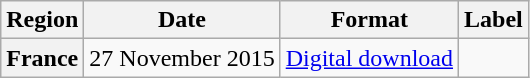<table class="wikitable plainrowheaders">
<tr>
<th scope="col">Region</th>
<th scope="col">Date</th>
<th scope="col">Format</th>
<th scope="col">Label</th>
</tr>
<tr>
<th scope="row">France</th>
<td>27 November 2015</td>
<td><a href='#'>Digital download</a></td>
<td></td>
</tr>
</table>
